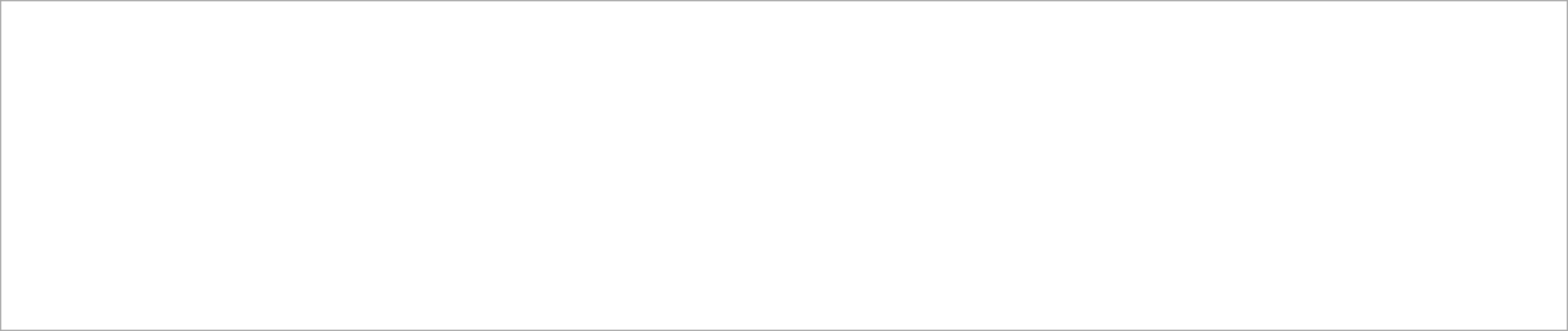<table cellpadding="0" cellspacing="1" style="border:1px solid darkgrey; margin:auto; width:80em;">
<tr>
<td colspan="6"><br></td>
</tr>
<tr>
<td colspan="6"><br></td>
</tr>
<tr>
<td colspan="6"><br></td>
</tr>
<tr>
<td colspan="6"><br></td>
</tr>
<tr>
<td colspan="6"><br></td>
</tr>
<tr>
<td colspan="6"><br></td>
</tr>
<tr>
<td colspan="6"><br></td>
</tr>
<tr>
<td colspan="6"><br></td>
</tr>
<tr>
<td colspan="6"><br></td>
</tr>
<tr>
<td colspan="6"><br></td>
</tr>
<tr>
<td colspan="6"><br></td>
</tr>
<tr>
<td colspan="6"></td>
</tr>
<tr>
<td colspan="6"><br></td>
</tr>
<tr>
<td colspan="6"><br></td>
</tr>
<tr>
<td colspan="6"><br></td>
</tr>
</table>
